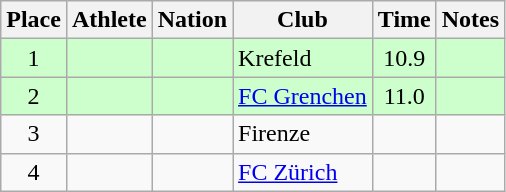<table class="wikitable sortable">
<tr>
<th>Place</th>
<th>Athlete</th>
<th>Nation</th>
<th>Club</th>
<th>Time</th>
<th>Notes</th>
</tr>
<tr style="background:#cfc;">
<td align=center>1</td>
<td></td>
<td></td>
<td>Krefeld</td>
<td align=center>10.9</td>
<td align=center></td>
</tr>
<tr style="background:#cfc;">
<td align=center>2</td>
<td></td>
<td></td>
<td><a href='#'>FC Grenchen</a></td>
<td align=center>11.0</td>
<td align=center></td>
</tr>
<tr>
<td align=center>3</td>
<td></td>
<td></td>
<td>Firenze</td>
<td></td>
<td></td>
</tr>
<tr>
<td align=center>4</td>
<td></td>
<td></td>
<td><a href='#'>FC Zürich</a></td>
<td></td>
<td></td>
</tr>
</table>
